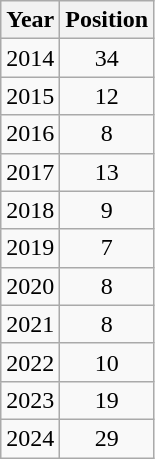<table class="wikitable plainrowheaders" style="text-align:center;">
<tr>
<th>Year</th>
<th>Position</th>
</tr>
<tr>
<td>2014</td>
<td>34 </td>
</tr>
<tr>
<td>2015</td>
<td>12 </td>
</tr>
<tr>
<td>2016</td>
<td>8 </td>
</tr>
<tr>
<td>2017</td>
<td>13 </td>
</tr>
<tr>
<td>2018</td>
<td>9 </td>
</tr>
<tr>
<td>2019</td>
<td>7 </td>
</tr>
<tr>
<td>2020</td>
<td>8 </td>
</tr>
<tr>
<td>2021</td>
<td>8 </td>
</tr>
<tr>
<td>2022</td>
<td>10 </td>
</tr>
<tr>
<td>2023</td>
<td>19 </td>
</tr>
<tr>
<td>2024</td>
<td>29 </td>
</tr>
</table>
